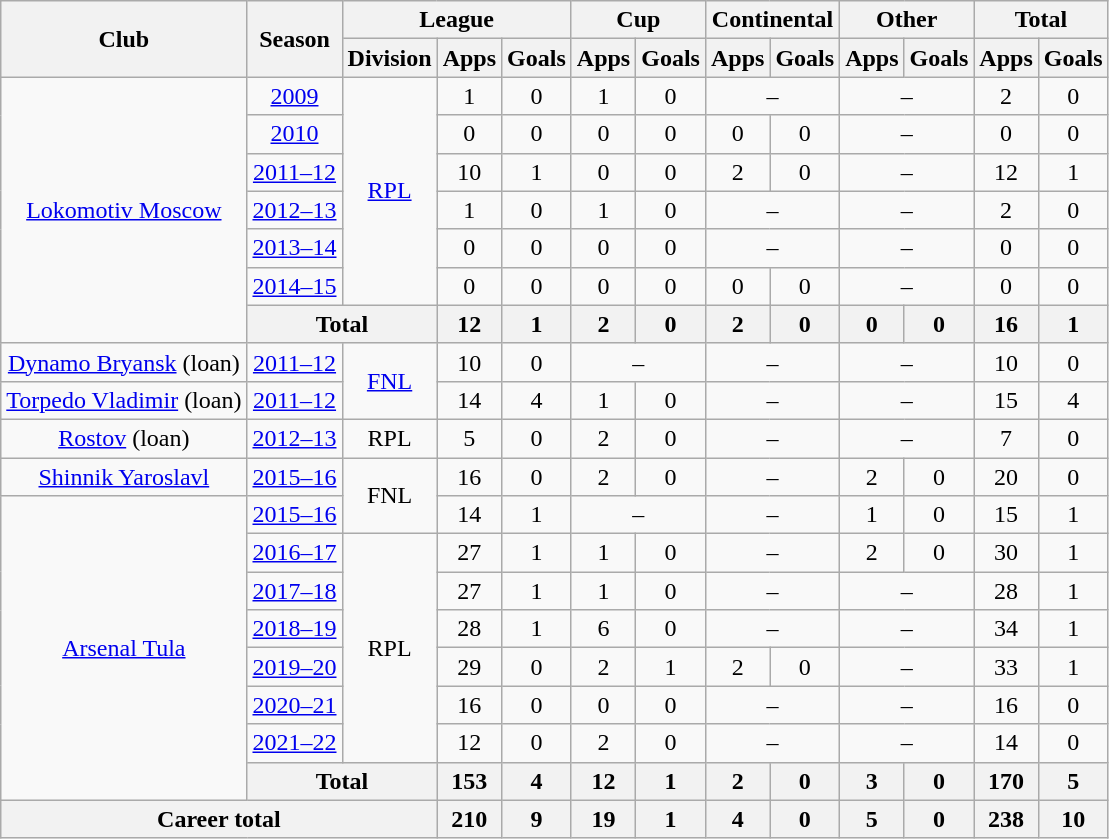<table class="wikitable" style="text-align: center;">
<tr>
<th rowspan=2>Club</th>
<th rowspan=2>Season</th>
<th colspan=3>League</th>
<th colspan=2>Cup</th>
<th colspan=2>Continental</th>
<th colspan=2>Other</th>
<th colspan=2>Total</th>
</tr>
<tr>
<th>Division</th>
<th>Apps</th>
<th>Goals</th>
<th>Apps</th>
<th>Goals</th>
<th>Apps</th>
<th>Goals</th>
<th>Apps</th>
<th>Goals</th>
<th>Apps</th>
<th>Goals</th>
</tr>
<tr>
<td rowspan="7"><a href='#'>Lokomotiv Moscow</a></td>
<td><a href='#'>2009</a></td>
<td rowspan="6"><a href='#'>RPL</a></td>
<td>1</td>
<td>0</td>
<td>1</td>
<td>0</td>
<td colspan=2>–</td>
<td colspan=2>–</td>
<td>2</td>
<td>0</td>
</tr>
<tr>
<td><a href='#'>2010</a></td>
<td>0</td>
<td>0</td>
<td>0</td>
<td>0</td>
<td>0</td>
<td>0</td>
<td colspan=2>–</td>
<td>0</td>
<td>0</td>
</tr>
<tr>
<td><a href='#'>2011–12</a></td>
<td>10</td>
<td>1</td>
<td>0</td>
<td>0</td>
<td>2</td>
<td>0</td>
<td colspan=2>–</td>
<td>12</td>
<td>1</td>
</tr>
<tr>
<td><a href='#'>2012–13</a></td>
<td>1</td>
<td>0</td>
<td>1</td>
<td>0</td>
<td colspan=2>–</td>
<td colspan=2>–</td>
<td>2</td>
<td>0</td>
</tr>
<tr>
<td><a href='#'>2013–14</a></td>
<td>0</td>
<td>0</td>
<td>0</td>
<td>0</td>
<td colspan=2>–</td>
<td colspan=2>–</td>
<td>0</td>
<td>0</td>
</tr>
<tr>
<td><a href='#'>2014–15</a></td>
<td>0</td>
<td>0</td>
<td>0</td>
<td>0</td>
<td>0</td>
<td>0</td>
<td colspan=2>–</td>
<td>0</td>
<td>0</td>
</tr>
<tr>
<th colspan=2>Total</th>
<th>12</th>
<th>1</th>
<th>2</th>
<th>0</th>
<th>2</th>
<th>0</th>
<th>0</th>
<th>0</th>
<th>16</th>
<th>1</th>
</tr>
<tr>
<td><a href='#'>Dynamo Bryansk</a> (loan)</td>
<td><a href='#'>2011–12</a></td>
<td rowspan="2"><a href='#'>FNL</a></td>
<td>10</td>
<td>0</td>
<td colspan=2>–</td>
<td colspan=2>–</td>
<td colspan=2>–</td>
<td>10</td>
<td>0</td>
</tr>
<tr>
<td><a href='#'>Torpedo Vladimir</a> (loan)</td>
<td><a href='#'>2011–12</a></td>
<td>14</td>
<td>4</td>
<td>1</td>
<td>0</td>
<td colspan=2>–</td>
<td colspan=2>–</td>
<td>15</td>
<td>4</td>
</tr>
<tr>
<td><a href='#'>Rostov</a> (loan)</td>
<td><a href='#'>2012–13</a></td>
<td>RPL</td>
<td>5</td>
<td>0</td>
<td>2</td>
<td>0</td>
<td colspan=2>–</td>
<td colspan=2>–</td>
<td>7</td>
<td>0</td>
</tr>
<tr>
<td><a href='#'>Shinnik Yaroslavl</a></td>
<td><a href='#'>2015–16</a></td>
<td rowspan="2">FNL</td>
<td>16</td>
<td>0</td>
<td>2</td>
<td>0</td>
<td colspan=2>–</td>
<td>2</td>
<td>0</td>
<td>20</td>
<td>0</td>
</tr>
<tr>
<td rowspan="8"><a href='#'>Arsenal Tula</a></td>
<td><a href='#'>2015–16</a></td>
<td>14</td>
<td>1</td>
<td colspan=2>–</td>
<td colspan=2>–</td>
<td>1</td>
<td>0</td>
<td>15</td>
<td>1</td>
</tr>
<tr>
<td><a href='#'>2016–17</a></td>
<td rowspan="6">RPL</td>
<td>27</td>
<td>1</td>
<td>1</td>
<td>0</td>
<td colspan=2>–</td>
<td>2</td>
<td>0</td>
<td>30</td>
<td>1</td>
</tr>
<tr>
<td><a href='#'>2017–18</a></td>
<td>27</td>
<td>1</td>
<td>1</td>
<td>0</td>
<td colspan=2>–</td>
<td colspan=2>–</td>
<td>28</td>
<td>1</td>
</tr>
<tr>
<td><a href='#'>2018–19</a></td>
<td>28</td>
<td>1</td>
<td>6</td>
<td>0</td>
<td colspan=2>–</td>
<td colspan=2>–</td>
<td>34</td>
<td>1</td>
</tr>
<tr>
<td><a href='#'>2019–20</a></td>
<td>29</td>
<td>0</td>
<td>2</td>
<td>1</td>
<td>2</td>
<td>0</td>
<td colspan=2>–</td>
<td>33</td>
<td>1</td>
</tr>
<tr>
<td><a href='#'>2020–21</a></td>
<td>16</td>
<td>0</td>
<td>0</td>
<td>0</td>
<td colspan=2>–</td>
<td colspan=2>–</td>
<td>16</td>
<td>0</td>
</tr>
<tr>
<td><a href='#'>2021–22</a></td>
<td>12</td>
<td>0</td>
<td>2</td>
<td>0</td>
<td colspan=2>–</td>
<td colspan=2>–</td>
<td>14</td>
<td>0</td>
</tr>
<tr>
<th colspan=2>Total</th>
<th>153</th>
<th>4</th>
<th>12</th>
<th>1</th>
<th>2</th>
<th>0</th>
<th>3</th>
<th>0</th>
<th>170</th>
<th>5</th>
</tr>
<tr>
<th colspan=3>Career total</th>
<th>210</th>
<th>9</th>
<th>19</th>
<th>1</th>
<th>4</th>
<th>0</th>
<th>5</th>
<th>0</th>
<th>238</th>
<th>10</th>
</tr>
</table>
